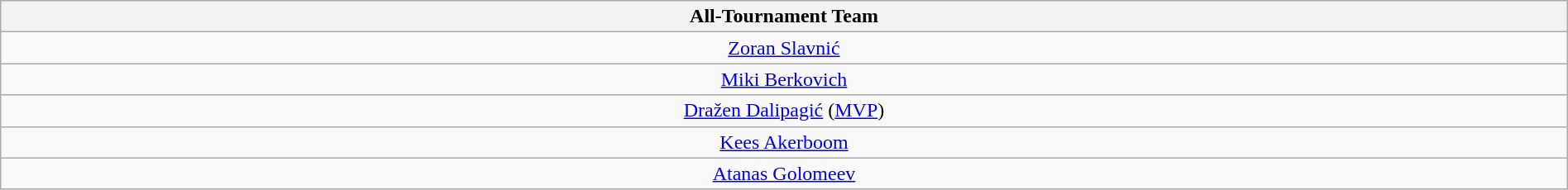<table | class="wikitable sortable" style="text-align:center; width: 100%;">
<tr>
<th>All-Tournament Team</th>
</tr>
<tr>
<td> <a href='#'>Zoran Slavnić</a></td>
</tr>
<tr>
<td> <a href='#'>Miki Berkovich</a></td>
</tr>
<tr>
<td> <a href='#'>Dražen Dalipagić</a> (<a href='#'>MVP</a>)</td>
</tr>
<tr>
<td> <a href='#'>Kees Akerboom</a></td>
</tr>
<tr>
<td> <a href='#'>Atanas Golomeev</a></td>
</tr>
</table>
